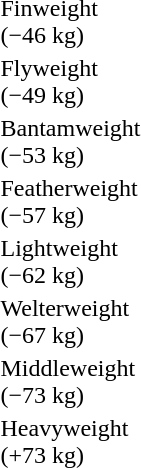<table>
<tr>
<td rowspan=2>Finweight <br>(−46 kg) </td>
<td rowspan=2></td>
<td rowspan=2></td>
<td></td>
</tr>
<tr>
<td></td>
</tr>
<tr>
<td rowspan=2>Flyweight<br>(−49 kg) </td>
<td rowspan=2></td>
<td rowspan=2></td>
<td></td>
</tr>
<tr>
<td></td>
</tr>
<tr>
<td rowspan=2>Bantamweight<br>(−53 kg) </td>
<td rowspan=2></td>
<td rowspan=2></td>
<td></td>
</tr>
<tr>
<td></td>
</tr>
<tr>
<td rowspan=2>Featherweight<br>(−57 kg) </td>
<td rowspan=2></td>
<td rowspan=2></td>
<td></td>
</tr>
<tr>
<td></td>
</tr>
<tr>
<td rowspan=2>Lightweight<br>(−62 kg) </td>
<td rowspan=2></td>
<td rowspan=2></td>
<td></td>
</tr>
<tr>
<td></td>
</tr>
<tr>
<td rowspan=2>Welterweight<br>(−67 kg) </td>
<td rowspan=2></td>
<td rowspan=2></td>
<td></td>
</tr>
<tr>
<td></td>
</tr>
<tr>
<td rowspan=2>Middleweight<br>(−73 kg) </td>
<td rowspan=2></td>
<td rowspan=2></td>
<td></td>
</tr>
<tr>
<td></td>
</tr>
<tr>
<td rowspan=2>Heavyweight<br>(+73 kg) </td>
<td rowspan=2></td>
<td rowspan=2></td>
<td></td>
</tr>
<tr>
<td></td>
</tr>
</table>
